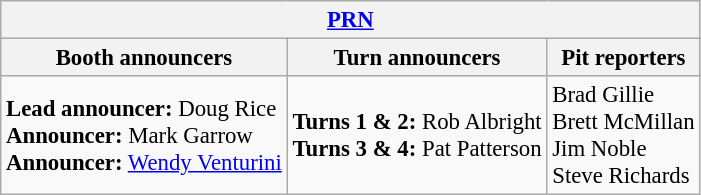<table class="wikitable" style="font-size: 95%;">
<tr>
<th colspan="3"><a href='#'>PRN</a></th>
</tr>
<tr>
<th>Booth announcers</th>
<th>Turn announcers</th>
<th>Pit reporters</th>
</tr>
<tr>
<td><strong>Lead announcer:</strong> Doug Rice<br><strong>Announcer:</strong> Mark Garrow<br><strong>Announcer:</strong> <a href='#'>Wendy Venturini</a></td>
<td><strong>Turns 1 & 2:</strong> Rob Albright <br><strong>Turns 3 & 4:</strong> Pat Patterson</td>
<td>Brad Gillie<br>Brett McMillan<br>Jim Noble<br>Steve Richards</td>
</tr>
</table>
